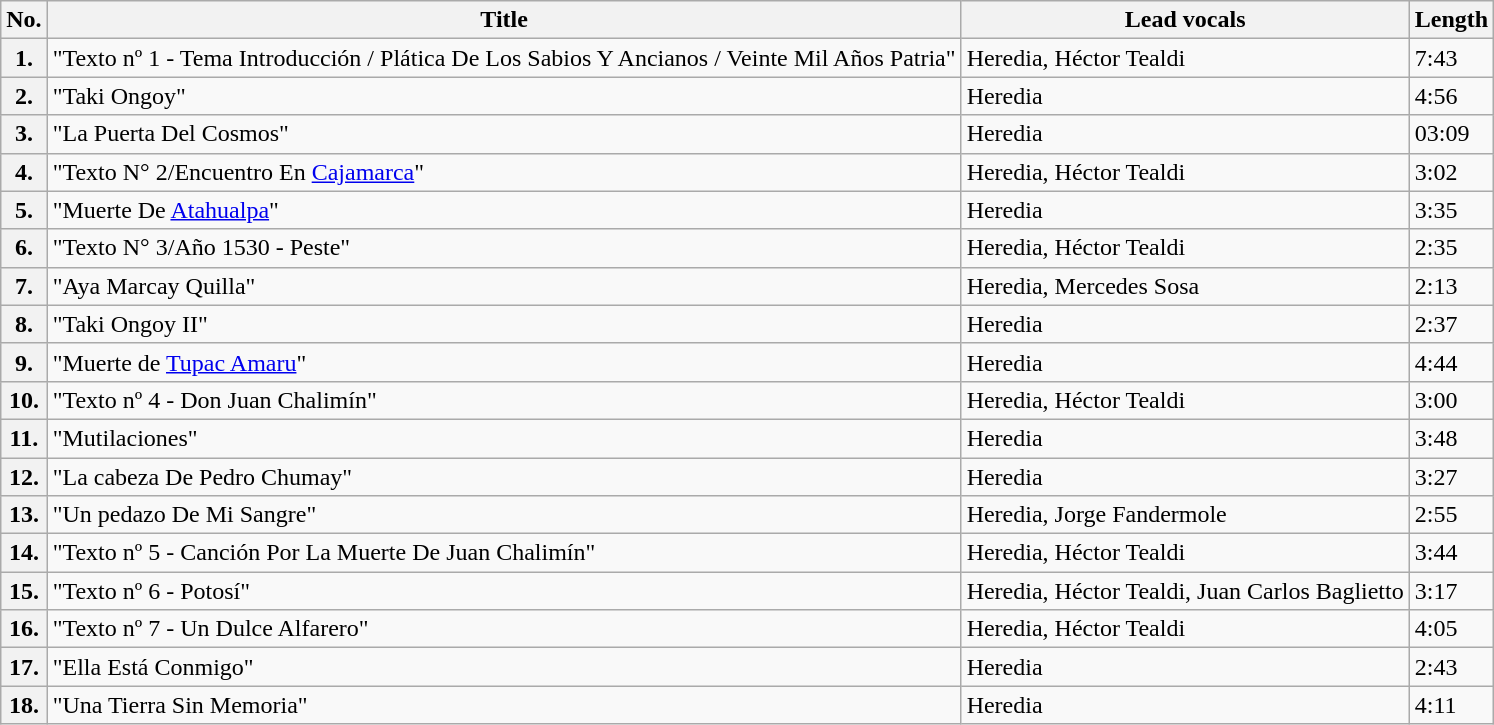<table class="wikitable">
<tr>
<th><abbr>No.</abbr></th>
<th>Title</th>
<th>Lead vocals</th>
<th>Length</th>
</tr>
<tr>
<th>1.</th>
<td>"Texto nº 1 - Tema Introducción / Plática De Los Sabios Y Ancianos / Veinte Mil Años Patria"</td>
<td>Heredia, Héctor Tealdi</td>
<td>7:43</td>
</tr>
<tr>
<th>2.</th>
<td>"Taki Ongoy"</td>
<td>Heredia</td>
<td>4:56</td>
</tr>
<tr>
<th>3.</th>
<td>"La Puerta Del Cosmos"</td>
<td>Heredia</td>
<td>03:09</td>
</tr>
<tr>
<th>4.</th>
<td>"Texto N° 2/Encuentro En <a href='#'>Cajamarca</a>"</td>
<td>Heredia, Héctor Tealdi</td>
<td>3:02</td>
</tr>
<tr>
<th>5.</th>
<td>"Muerte De <a href='#'>Atahualpa</a>"</td>
<td>Heredia</td>
<td>3:35</td>
</tr>
<tr>
<th>6.</th>
<td>"Texto N° 3/Año 1530 - Peste"</td>
<td>Heredia, Héctor Tealdi</td>
<td>2:35</td>
</tr>
<tr>
<th>7.</th>
<td>"Aya Marcay Quilla"</td>
<td>Heredia, Mercedes Sosa</td>
<td>2:13</td>
</tr>
<tr>
<th>8.</th>
<td>"Taki Ongoy II"</td>
<td>Heredia</td>
<td>2:37</td>
</tr>
<tr>
<th>9.</th>
<td>"Muerte de <a href='#'>Tupac Amaru</a>"</td>
<td>Heredia</td>
<td>4:44</td>
</tr>
<tr>
<th>10.</th>
<td>"Texto nº 4 - Don Juan Chalimín"</td>
<td>Heredia, Héctor Tealdi</td>
<td>3:00</td>
</tr>
<tr>
<th>11.</th>
<td>"Mutilaciones"</td>
<td>Heredia</td>
<td>3:48</td>
</tr>
<tr>
<th>12.</th>
<td>"La cabeza De Pedro Chumay"</td>
<td>Heredia</td>
<td>3:27</td>
</tr>
<tr>
<th>13.</th>
<td>"Un pedazo De Mi Sangre"</td>
<td>Heredia, Jorge Fandermole</td>
<td>2:55</td>
</tr>
<tr>
<th>14.</th>
<td>"Texto nº 5 - Canción Por La Muerte De Juan Chalimín"</td>
<td>Heredia, Héctor Tealdi</td>
<td>3:44</td>
</tr>
<tr>
<th>15.</th>
<td>"Texto nº 6 - Potosí"</td>
<td>Heredia, Héctor Tealdi, Juan Carlos Baglietto</td>
<td>3:17</td>
</tr>
<tr>
<th>16.</th>
<td>"Texto nº 7 - Un Dulce Alfarero"</td>
<td>Heredia, Héctor Tealdi</td>
<td>4:05</td>
</tr>
<tr>
<th>17.</th>
<td>"Ella Está Conmigo"</td>
<td>Heredia</td>
<td>2:43</td>
</tr>
<tr>
<th>18.</th>
<td>"Una Tierra Sin Memoria"</td>
<td>Heredia</td>
<td>4:11</td>
</tr>
</table>
